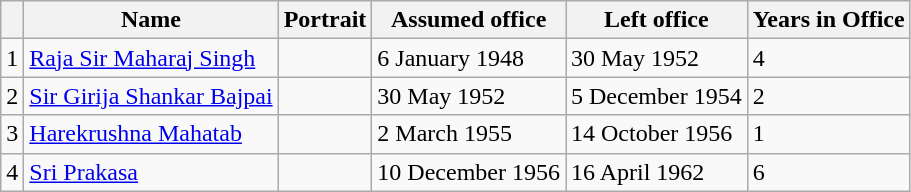<table class="wikitable sortable"  style="text-align:left;">
<tr>
<th></th>
<th>Name</th>
<th class="unsortable">Portrait</th>
<th class="unsortable">Assumed office</th>
<th class="unsortable">Left office</th>
<th>Years in Office</th>
</tr>
<tr>
<td>1</td>
<td><a href='#'>Raja Sir Maharaj Singh</a></td>
<td></td>
<td>6 January 1948</td>
<td>30 May 1952</td>
<td>4</td>
</tr>
<tr>
<td>2</td>
<td><a href='#'>Sir Girija Shankar Bajpai</a></td>
<td></td>
<td>30 May 1952</td>
<td>5 December 1954</td>
<td>2</td>
</tr>
<tr>
<td>3</td>
<td><a href='#'>Harekrushna Mahatab</a></td>
<td></td>
<td>2 March 1955</td>
<td>14 October 1956</td>
<td>1</td>
</tr>
<tr>
<td>4</td>
<td><a href='#'>Sri Prakasa</a></td>
<td></td>
<td>10 December 1956</td>
<td>16 April 1962</td>
<td>6</td>
</tr>
</table>
